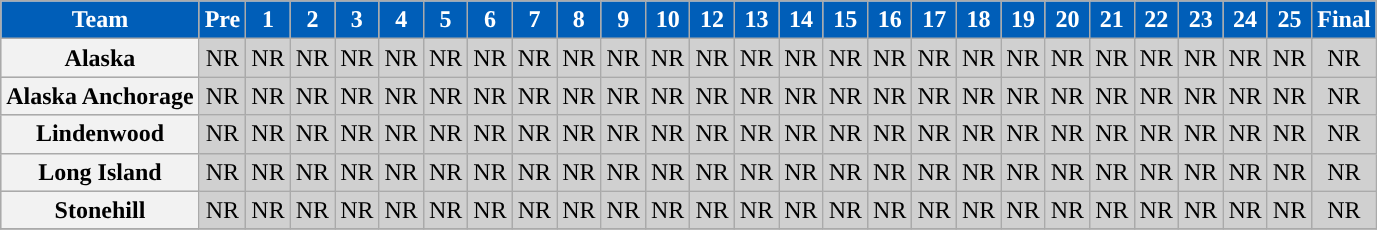<table class="wikitable sortable" style="text-align: center;">
<tr>
<th style="color:white; background:#005EB8">Team</th>
<th style="color:white; background:#005EB8">Pre</th>
<th style="color:white; background:#005EB8">1</th>
<th style="color:white; background:#005EB8">2</th>
<th style="color:white; background:#005EB8">3</th>
<th style="color:white; background:#005EB8">4</th>
<th style="color:white; background:#005EB8">5</th>
<th style="color:white; background:#005EB8">6</th>
<th style="color:white; background:#005EB8">7</th>
<th style="color:white; background:#005EB8">8</th>
<th style="color:white; background:#005EB8">9</th>
<th style="color:white; background:#005EB8">10</th>
<th style="color:white; background:#005EB8">12</th>
<th style="color:white; background:#005EB8">13</th>
<th style="color:white; background:#005EB8">14</th>
<th style="color:white; background:#005EB8">15</th>
<th style="color:white; background:#005EB8">16</th>
<th style="color:white; background:#005EB8">17</th>
<th style="color:white; background:#005EB8">18</th>
<th style="color:white; background:#005EB8">19</th>
<th style="color:white; background:#005EB8">20</th>
<th style="color:white; background:#005EB8">21</th>
<th style="color:white; background:#005EB8">22</th>
<th style="color:white; background:#005EB8">23</th>
<th style="color:white; background:#005EB8">24</th>
<th style="color:white; background:#005EB8">25</th>
<th style="color:white; background:#005EB8">Final</th>
</tr>
<tr bgcolor=d0d0d0>
<th>Alaska</th>
<td>NR</td>
<td>NR</td>
<td>NR</td>
<td>NR</td>
<td>NR</td>
<td>NR</td>
<td>NR</td>
<td>NR</td>
<td>NR</td>
<td>NR</td>
<td>NR</td>
<td>NR</td>
<td>NR</td>
<td>NR</td>
<td>NR</td>
<td>NR</td>
<td>NR</td>
<td>NR</td>
<td>NR</td>
<td>NR</td>
<td>NR</td>
<td>NR</td>
<td>NR</td>
<td>NR</td>
<td>NR</td>
<td>NR</td>
</tr>
<tr bgcolor=d0d0d0>
<th>Alaska Anchorage</th>
<td>NR</td>
<td>NR</td>
<td>NR</td>
<td>NR</td>
<td>NR</td>
<td>NR</td>
<td>NR</td>
<td>NR</td>
<td>NR</td>
<td>NR</td>
<td>NR</td>
<td>NR</td>
<td>NR</td>
<td>NR</td>
<td>NR</td>
<td>NR</td>
<td>NR</td>
<td>NR</td>
<td>NR</td>
<td>NR</td>
<td>NR</td>
<td>NR</td>
<td>NR</td>
<td>NR</td>
<td>NR</td>
<td>NR</td>
</tr>
<tr bgcolor=d0d0d0>
<th>Lindenwood</th>
<td>NR</td>
<td>NR</td>
<td>NR</td>
<td>NR</td>
<td>NR</td>
<td>NR</td>
<td>NR</td>
<td>NR</td>
<td>NR</td>
<td>NR</td>
<td>NR</td>
<td>NR</td>
<td>NR</td>
<td>NR</td>
<td>NR</td>
<td>NR</td>
<td>NR</td>
<td>NR</td>
<td>NR</td>
<td>NR</td>
<td>NR</td>
<td>NR</td>
<td>NR</td>
<td>NR</td>
<td>NR</td>
<td>NR</td>
</tr>
<tr bgcolor=d0d0d0>
<th>Long Island</th>
<td>NR</td>
<td>NR</td>
<td>NR</td>
<td>NR</td>
<td>NR</td>
<td>NR</td>
<td>NR</td>
<td>NR</td>
<td>NR</td>
<td>NR</td>
<td>NR</td>
<td>NR</td>
<td>NR</td>
<td>NR</td>
<td>NR</td>
<td>NR</td>
<td>NR</td>
<td>NR</td>
<td>NR</td>
<td>NR</td>
<td>NR</td>
<td>NR</td>
<td>NR</td>
<td>NR</td>
<td>NR</td>
<td>NR</td>
</tr>
<tr bgcolor=d0d0d0>
<th>Stonehill</th>
<td>NR</td>
<td>NR</td>
<td>NR</td>
<td>NR</td>
<td>NR</td>
<td>NR</td>
<td>NR</td>
<td>NR</td>
<td>NR</td>
<td>NR</td>
<td>NR</td>
<td>NR</td>
<td>NR</td>
<td>NR</td>
<td>NR</td>
<td>NR</td>
<td>NR</td>
<td>NR</td>
<td>NR</td>
<td>NR</td>
<td>NR</td>
<td>NR</td>
<td>NR</td>
<td>NR</td>
<td>NR</td>
<td>NR</td>
</tr>
<tr>
</tr>
</table>
